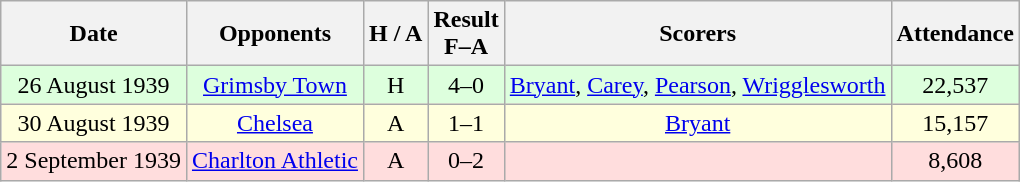<table class="wikitable" style="text-align:center">
<tr>
<th>Date</th>
<th>Opponents</th>
<th>H / A</th>
<th>Result<br>F–A</th>
<th>Scorers</th>
<th>Attendance</th>
</tr>
<tr bgcolor="#ddffdd">
<td>26 August 1939</td>
<td><a href='#'>Grimsby Town</a></td>
<td>H</td>
<td>4–0</td>
<td><a href='#'>Bryant</a>, <a href='#'>Carey</a>, <a href='#'>Pearson</a>, <a href='#'>Wrigglesworth</a></td>
<td>22,537</td>
</tr>
<tr bgcolor="#ffffdd">
<td>30 August 1939</td>
<td><a href='#'>Chelsea</a></td>
<td>A</td>
<td>1–1</td>
<td><a href='#'>Bryant</a></td>
<td>15,157</td>
</tr>
<tr bgcolor="#ffdddd">
<td>2 September 1939</td>
<td><a href='#'>Charlton Athletic</a></td>
<td>A</td>
<td>0–2</td>
<td></td>
<td>8,608</td>
</tr>
</table>
